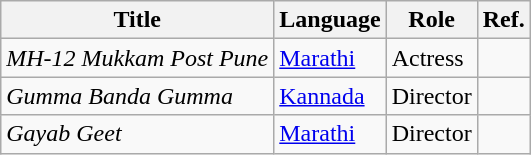<table class="wikitable sortable">
<tr>
<th>Title</th>
<th>Language</th>
<th>Role</th>
<th>Ref.</th>
</tr>
<tr>
<td><em>MH-12 Mukkam Post Pune</em></td>
<td><a href='#'>Marathi</a></td>
<td>Actress</td>
<td></td>
</tr>
<tr>
<td><em>Gumma Banda Gumma</em></td>
<td><a href='#'>Kannada</a></td>
<td>Director</td>
<td></td>
</tr>
<tr>
<td><em>Gayab Geet</em></td>
<td><a href='#'>Marathi</a></td>
<td>Director</td>
<td></td>
</tr>
</table>
